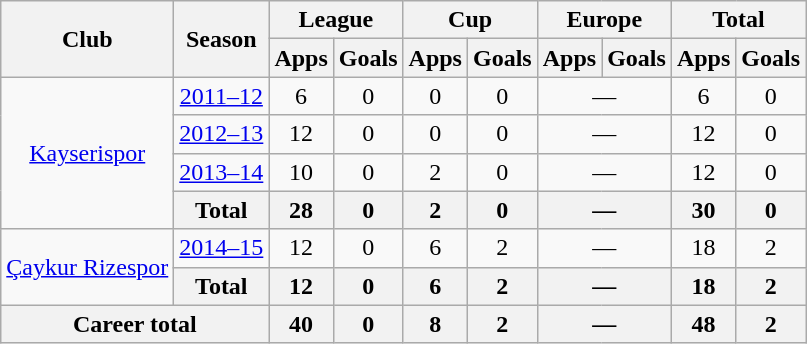<table class="wikitable" style="text-align: center;">
<tr>
<th rowspan="2">Club</th>
<th rowspan="2">Season</th>
<th colspan="2">League</th>
<th colspan="2">Cup</th>
<th colspan="2">Europe</th>
<th colspan="2">Total</th>
</tr>
<tr>
<th>Apps</th>
<th>Goals</th>
<th>Apps</th>
<th>Goals</th>
<th>Apps</th>
<th>Goals</th>
<th>Apps</th>
<th>Goals</th>
</tr>
<tr>
<td rowspan="4" valign="center"><a href='#'>Kayserispor</a></td>
<td><a href='#'>2011–12</a></td>
<td>6</td>
<td>0</td>
<td>0</td>
<td>0</td>
<td colspan="2">—</td>
<td>6</td>
<td>0</td>
</tr>
<tr>
<td><a href='#'>2012–13</a></td>
<td>12</td>
<td>0</td>
<td>0</td>
<td>0</td>
<td colspan="2">—</td>
<td>12</td>
<td>0</td>
</tr>
<tr>
<td><a href='#'>2013–14</a></td>
<td>10</td>
<td>0</td>
<td>2</td>
<td>0</td>
<td colspan="2">—</td>
<td>12</td>
<td>0</td>
</tr>
<tr>
<th>Total</th>
<th>28</th>
<th>0</th>
<th>2</th>
<th>0</th>
<th colspan="2">—</th>
<th>30</th>
<th>0</th>
</tr>
<tr>
<td rowspan="2" valign="center"><a href='#'>Çaykur Rizespor</a></td>
<td><a href='#'>2014–15</a></td>
<td>12</td>
<td>0</td>
<td>6</td>
<td>2</td>
<td colspan="2">—</td>
<td>18</td>
<td>2</td>
</tr>
<tr>
<th>Total</th>
<th>12</th>
<th>0</th>
<th>6</th>
<th>2</th>
<th colspan="2">—</th>
<th>18</th>
<th>2</th>
</tr>
<tr>
<th colspan="2">Career total</th>
<th>40</th>
<th>0</th>
<th>8</th>
<th>2</th>
<th colspan="2">—</th>
<th>48</th>
<th>2</th>
</tr>
</table>
